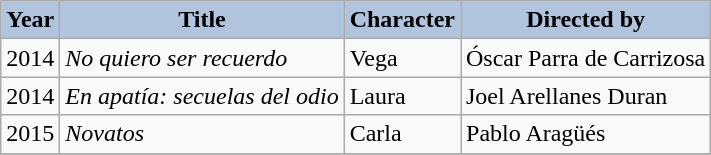<table class="wikitable">
<tr>
<th style="background: #B0C4DE;">Year</th>
<th style="background: #B0C4DE;">Title</th>
<th style="background: #B0C4DE;">Character</th>
<th style="background: #B0C4DE;">Directed by</th>
</tr>
<tr>
<td>2014</td>
<td><em>No quiero ser recuerdo</em></td>
<td>Vega</td>
<td>Óscar Parra de Carrizosa</td>
</tr>
<tr>
<td>2014</td>
<td><em>En apatía: secuelas del odio</em></td>
<td>Laura</td>
<td>Joel Arellanes Duran</td>
</tr>
<tr>
<td>2015</td>
<td><em>Novatos</em></td>
<td>Carla</td>
<td>Pablo Aragüés</td>
</tr>
<tr>
</tr>
</table>
